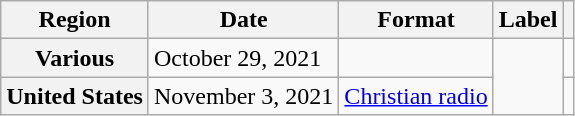<table class="wikitable plainrowheaders">
<tr>
<th scope="col">Region</th>
<th scope="col">Date</th>
<th scope="col">Format</th>
<th scope="col">Label</th>
<th scope="col"></th>
</tr>
<tr>
<th scope="row">Various</th>
<td>October 29, 2021</td>
<td></td>
<td rowspan="2"></td>
<td align="center"></td>
</tr>
<tr>
<th scope="row">United States</th>
<td>November 3, 2021</td>
<td><a href='#'>Christian radio</a></td>
<td align="center"></td>
</tr>
</table>
